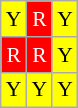<table class=wikitable style="font-size:90%;text-align:center;">
<tr>
<td style="background:#ff0;color:#000;">Y</td>
<td style="background:#f00;color:#fff;">R</td>
<td style="background:#ff0;color:#000;">Y</td>
</tr>
<tr>
<td style="background:#f00;color:#fff;">R</td>
<td style="background:#f00;color:#fff;">R</td>
<td style="background:#ff0;color:#000;">Y</td>
</tr>
<tr>
<td style="background:#ff0;color:#000;">Y</td>
<td style="background:#ff0;color:#000;">Y</td>
<td style="background:#ff0;color:#000;">Y</td>
</tr>
</table>
